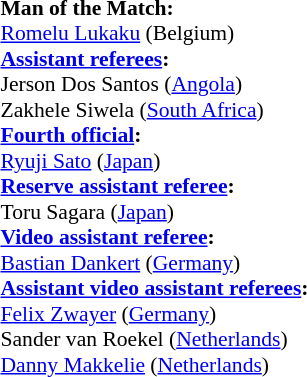<table style="width:100%; font-size:90%;">
<tr>
<td><br><strong>Man of the Match:</strong>
<br><a href='#'>Romelu Lukaku</a> (Belgium)<br><strong><a href='#'>Assistant referees</a>:</strong>
<br>Jerson Dos Santos (<a href='#'>Angola</a>)
<br>Zakhele Siwela (<a href='#'>South Africa</a>)
<br><strong><a href='#'>Fourth official</a>:</strong>
<br><a href='#'>Ryuji Sato</a> (<a href='#'>Japan</a>)
<br><strong><a href='#'>Reserve assistant referee</a>:</strong>
<br>Toru Sagara (<a href='#'>Japan</a>)
<br><strong><a href='#'>Video assistant referee</a>:</strong>
<br><a href='#'>Bastian Dankert</a> (<a href='#'>Germany</a>)
<br><strong><a href='#'>Assistant video assistant referees</a>:</strong>
<br><a href='#'>Felix Zwayer</a> (<a href='#'>Germany</a>)
<br>Sander van Roekel (<a href='#'>Netherlands</a>)
<br><a href='#'>Danny Makkelie</a> (<a href='#'>Netherlands</a>)</td>
</tr>
</table>
